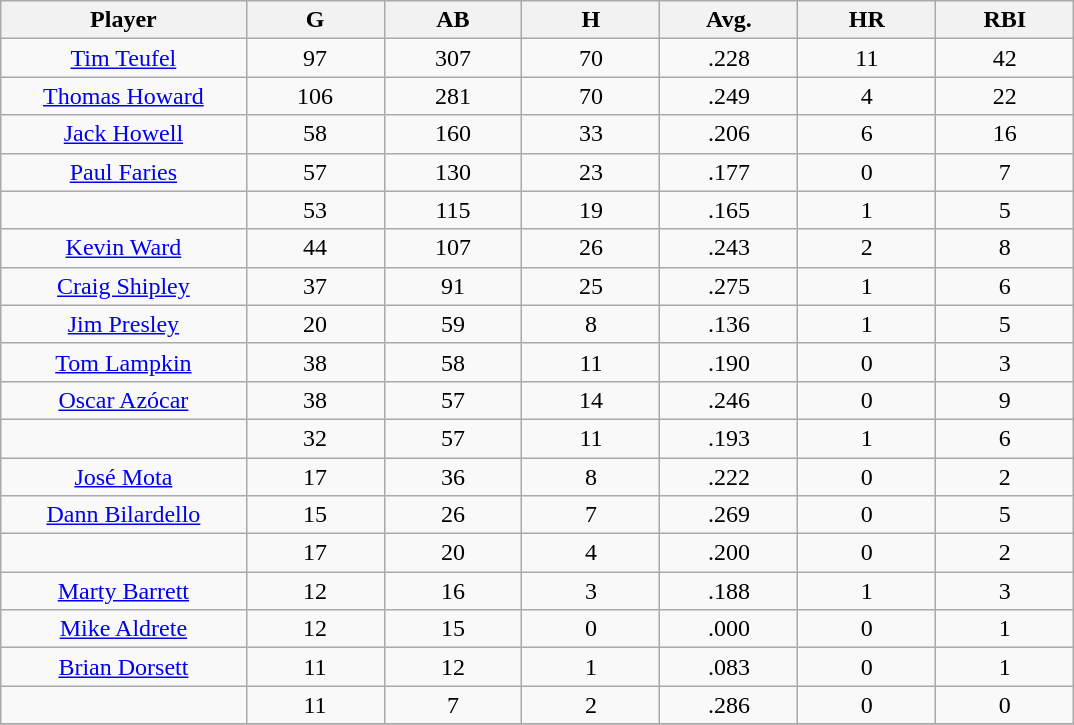<table class="wikitable sortable">
<tr>
<th bgcolor="#DDDDFF" width="16%">Player</th>
<th bgcolor="#DDDDFF" width="9%">G</th>
<th bgcolor="#DDDDFF" width="9%">AB</th>
<th bgcolor="#DDDDFF" width="9%">H</th>
<th bgcolor="#DDDDFF" width="9%">Avg.</th>
<th bgcolor="#DDDDFF" width="9%">HR</th>
<th bgcolor="#DDDDFF" width="9%">RBI</th>
</tr>
<tr align="center">
<td><a href='#'>Tim Teufel</a></td>
<td>97</td>
<td>307</td>
<td>70</td>
<td>.228</td>
<td>11</td>
<td>42</td>
</tr>
<tr align=center>
<td><a href='#'>Thomas Howard</a></td>
<td>106</td>
<td>281</td>
<td>70</td>
<td>.249</td>
<td>4</td>
<td>22</td>
</tr>
<tr align=center>
<td><a href='#'>Jack Howell</a></td>
<td>58</td>
<td>160</td>
<td>33</td>
<td>.206</td>
<td>6</td>
<td>16</td>
</tr>
<tr align=center>
<td><a href='#'>Paul Faries</a></td>
<td>57</td>
<td>130</td>
<td>23</td>
<td>.177</td>
<td>0</td>
<td>7</td>
</tr>
<tr align=center>
<td></td>
<td>53</td>
<td>115</td>
<td>19</td>
<td>.165</td>
<td>1</td>
<td>5</td>
</tr>
<tr align="center">
<td><a href='#'>Kevin Ward</a></td>
<td>44</td>
<td>107</td>
<td>26</td>
<td>.243</td>
<td>2</td>
<td>8</td>
</tr>
<tr align=center>
<td><a href='#'>Craig Shipley</a></td>
<td>37</td>
<td>91</td>
<td>25</td>
<td>.275</td>
<td>1</td>
<td>6</td>
</tr>
<tr align=center>
<td><a href='#'>Jim Presley</a></td>
<td>20</td>
<td>59</td>
<td>8</td>
<td>.136</td>
<td>1</td>
<td>5</td>
</tr>
<tr align=center>
<td><a href='#'>Tom Lampkin</a></td>
<td>38</td>
<td>58</td>
<td>11</td>
<td>.190</td>
<td>0</td>
<td>3</td>
</tr>
<tr align=center>
<td><a href='#'>Oscar Azócar</a></td>
<td>38</td>
<td>57</td>
<td>14</td>
<td>.246</td>
<td>0</td>
<td>9</td>
</tr>
<tr align=center>
<td></td>
<td>32</td>
<td>57</td>
<td>11</td>
<td>.193</td>
<td>1</td>
<td>6</td>
</tr>
<tr align="center">
<td><a href='#'>José Mota</a></td>
<td>17</td>
<td>36</td>
<td>8</td>
<td>.222</td>
<td>0</td>
<td>2</td>
</tr>
<tr align=center>
<td><a href='#'>Dann Bilardello</a></td>
<td>15</td>
<td>26</td>
<td>7</td>
<td>.269</td>
<td>0</td>
<td>5</td>
</tr>
<tr align=center>
<td></td>
<td>17</td>
<td>20</td>
<td>4</td>
<td>.200</td>
<td>0</td>
<td>2</td>
</tr>
<tr align="center">
<td><a href='#'>Marty Barrett</a></td>
<td>12</td>
<td>16</td>
<td>3</td>
<td>.188</td>
<td>1</td>
<td>3</td>
</tr>
<tr align=center>
<td><a href='#'>Mike Aldrete</a></td>
<td>12</td>
<td>15</td>
<td>0</td>
<td>.000</td>
<td>0</td>
<td>1</td>
</tr>
<tr align=center>
<td><a href='#'>Brian Dorsett</a></td>
<td>11</td>
<td>12</td>
<td>1</td>
<td>.083</td>
<td>0</td>
<td>1</td>
</tr>
<tr align=center>
<td></td>
<td>11</td>
<td>7</td>
<td>2</td>
<td>.286</td>
<td>0</td>
<td>0</td>
</tr>
<tr align="center">
</tr>
</table>
